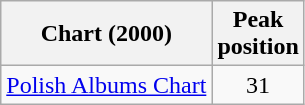<table class="wikitable sortable">
<tr>
<th>Chart (2000)</th>
<th>Peak<br>position</th>
</tr>
<tr>
<td><a href='#'>Polish Albums Chart</a></td>
<td style="text-align:center;">31</td>
</tr>
</table>
